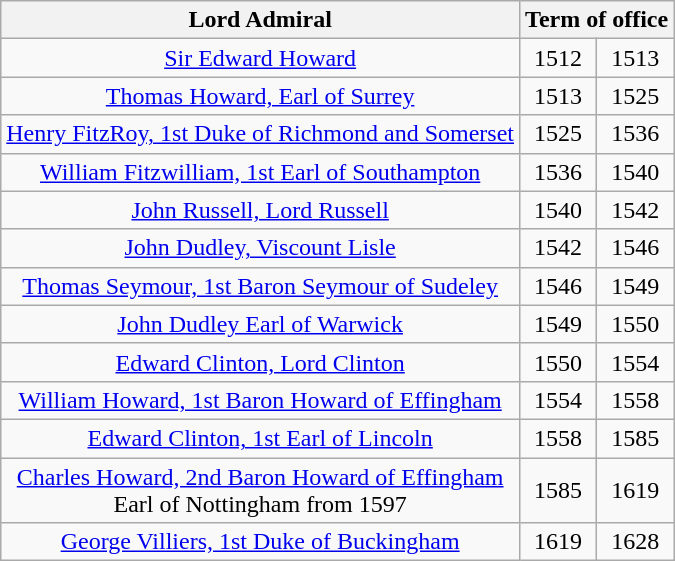<table class="wikitable" style="text-align:center">
<tr>
<th>Lord Admiral</th>
<th colspan=2>Term of office</th>
</tr>
<tr style="height:1em">
<td><a href='#'>Sir Edward Howard</a></td>
<td>1512</td>
<td>1513</td>
</tr>
<tr style="height:1em">
<td><a href='#'>Thomas Howard, Earl of Surrey</a></td>
<td>1513</td>
<td>1525</td>
</tr>
<tr style="height:1em">
<td><a href='#'>Henry FitzRoy, 1st Duke of Richmond and Somerset</a></td>
<td>1525</td>
<td>1536</td>
</tr>
<tr style="height:1em">
<td><a href='#'>William Fitzwilliam, 1st Earl of Southampton</a></td>
<td>1536</td>
<td>1540</td>
</tr>
<tr style="height:1em">
<td><a href='#'>John Russell, Lord Russell</a></td>
<td>1540</td>
<td>1542</td>
</tr>
<tr style="height:1em">
<td><a href='#'>John Dudley, Viscount Lisle</a></td>
<td>1542</td>
<td>1546</td>
</tr>
<tr style="height:1em">
<td><a href='#'>Thomas Seymour, 1st Baron Seymour of Sudeley</a></td>
<td>1546</td>
<td>1549</td>
</tr>
<tr style="height:1em">
<td><a href='#'>John Dudley Earl of Warwick</a></td>
<td>1549</td>
<td>1550</td>
</tr>
<tr style="height:1em">
<td><a href='#'>Edward Clinton, Lord Clinton</a></td>
<td>1550</td>
<td>1554</td>
</tr>
<tr style="height:1em">
<td><a href='#'>William Howard, 1st Baron Howard of Effingham</a></td>
<td>1554</td>
<td>1558</td>
</tr>
<tr style="height:1em">
<td><a href='#'>Edward Clinton, 1st Earl of Lincoln</a></td>
<td>1558</td>
<td>1585</td>
</tr>
<tr style="height:1em">
<td><a href='#'>Charles Howard, 2nd Baron Howard of Effingham</a><br>Earl of Nottingham from 1597</td>
<td>1585</td>
<td>1619</td>
</tr>
<tr style="height:1em">
<td><a href='#'>George Villiers, 1st Duke of Buckingham</a></td>
<td>1619</td>
<td>1628</td>
</tr>
</table>
